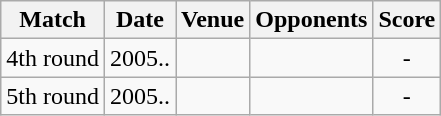<table class="wikitable" style="text-align:center;">
<tr>
<th>Match</th>
<th>Date</th>
<th>Venue</th>
<th>Opponents</th>
<th>Score</th>
</tr>
<tr>
<td>4th round</td>
<td>2005..</td>
<td></td>
<td></td>
<td>-</td>
</tr>
<tr>
<td>5th round</td>
<td>2005..</td>
<td></td>
<td></td>
<td>-</td>
</tr>
</table>
